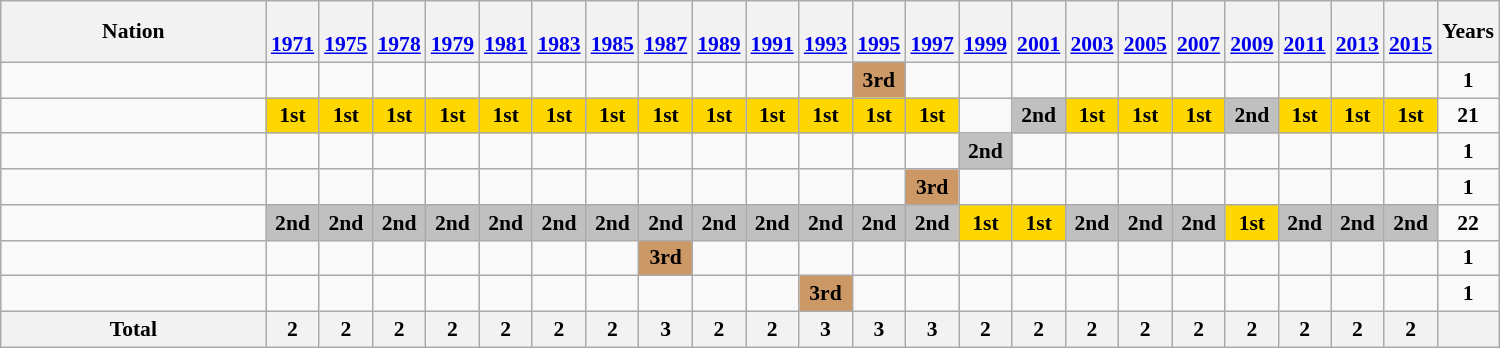<table class="wikitable" style="text-align:center; font-size:90%">
<tr>
<th width=170>Nation</th>
<th><br><a href='#'>1971</a></th>
<th><br><a href='#'>1975</a></th>
<th><br><a href='#'>1978</a></th>
<th><br><a href='#'>1979</a></th>
<th><br><a href='#'>1981</a></th>
<th><br><a href='#'>1983</a></th>
<th><br><a href='#'>1985</a></th>
<th><br><a href='#'>1987</a></th>
<th><br><a href='#'>1989</a></th>
<th><br><a href='#'>1991</a></th>
<th><br><a href='#'>1993</a></th>
<th><br><a href='#'>1995</a></th>
<th><br><a href='#'>1997</a></th>
<th><br><a href='#'>1999</a></th>
<th><br><a href='#'>2001</a></th>
<th><br><a href='#'>2003</a></th>
<th><br><a href='#'>2005</a></th>
<th><br><a href='#'>2007</a></th>
<th><br><a href='#'>2009</a></th>
<th><br><a href='#'>2011</a></th>
<th><br><a href='#'>2013</a></th>
<th><br><a href='#'>2015</a></th>
<th>Years</th>
</tr>
<tr>
<td align=left></td>
<td></td>
<td></td>
<td></td>
<td></td>
<td></td>
<td></td>
<td></td>
<td></td>
<td></td>
<td></td>
<td></td>
<td bgcolor=#cc9966><strong>3rd</strong></td>
<td></td>
<td></td>
<td></td>
<td></td>
<td></td>
<td></td>
<td></td>
<td></td>
<td></td>
<td></td>
<td><strong>1</strong></td>
</tr>
<tr>
<td align=left></td>
<td bgcolor=gold><strong>1st</strong></td>
<td bgcolor=gold><strong>1st</strong></td>
<td bgcolor=gold><strong>1st</strong></td>
<td bgcolor=gold><strong>1st</strong></td>
<td bgcolor=gold><strong>1st</strong></td>
<td bgcolor=gold><strong>1st</strong></td>
<td bgcolor=gold><strong>1st</strong></td>
<td bgcolor=gold><strong>1st</strong></td>
<td bgcolor=gold><strong>1st</strong></td>
<td bgcolor=gold><strong>1st</strong></td>
<td bgcolor=gold><strong>1st</strong></td>
<td bgcolor=gold><strong>1st</strong></td>
<td bgcolor=gold><strong>1st</strong></td>
<td></td>
<td bgcolor=silver><strong>2nd</strong></td>
<td bgcolor=gold><strong>1st</strong></td>
<td bgcolor=gold><strong>1st</strong></td>
<td bgcolor=gold><strong>1st</strong></td>
<td bgcolor=silver><strong>2nd</strong></td>
<td bgcolor=gold><strong>1st</strong></td>
<td bgcolor=gold><strong>1st</strong></td>
<td bgcolor=gold><strong>1st</strong></td>
<td><strong>21</strong></td>
</tr>
<tr>
<td align=left></td>
<td></td>
<td></td>
<td></td>
<td></td>
<td></td>
<td></td>
<td></td>
<td></td>
<td></td>
<td></td>
<td></td>
<td></td>
<td></td>
<td bgcolor=silver><strong>2nd</strong></td>
<td></td>
<td></td>
<td></td>
<td></td>
<td></td>
<td></td>
<td></td>
<td></td>
<td><strong>1</strong></td>
</tr>
<tr>
<td align=left></td>
<td></td>
<td></td>
<td></td>
<td></td>
<td></td>
<td></td>
<td></td>
<td></td>
<td></td>
<td></td>
<td></td>
<td></td>
<td bgcolor=#cc9966><strong>3rd</strong></td>
<td></td>
<td></td>
<td></td>
<td></td>
<td></td>
<td></td>
<td></td>
<td></td>
<td></td>
<td><strong>1</strong></td>
</tr>
<tr>
<td align=left></td>
<td bgcolor=silver><strong>2nd</strong></td>
<td bgcolor=silver><strong>2nd</strong></td>
<td bgcolor=silver><strong>2nd</strong></td>
<td bgcolor=silver><strong>2nd</strong></td>
<td bgcolor=silver><strong>2nd</strong></td>
<td bgcolor=silver><strong>2nd</strong></td>
<td bgcolor=silver><strong>2nd</strong></td>
<td bgcolor=silver><strong>2nd</strong></td>
<td bgcolor=silver><strong>2nd</strong></td>
<td bgcolor=silver><strong>2nd</strong></td>
<td bgcolor=silver><strong>2nd</strong></td>
<td bgcolor=silver><strong>2nd</strong></td>
<td bgcolor=silver><strong>2nd</strong></td>
<td bgcolor=gold><strong>1st</strong></td>
<td bgcolor=gold><strong>1st</strong></td>
<td bgcolor=silver><strong>2nd</strong></td>
<td bgcolor=silver><strong>2nd</strong></td>
<td bgcolor=silver><strong>2nd</strong></td>
<td bgcolor=gold><strong>1st</strong></td>
<td bgcolor=silver><strong>2nd</strong></td>
<td bgcolor=silver><strong>2nd</strong></td>
<td bgcolor=silver><strong>2nd</strong></td>
<td><strong>22</strong></td>
</tr>
<tr>
<td align=left></td>
<td></td>
<td></td>
<td></td>
<td></td>
<td></td>
<td></td>
<td></td>
<td bgcolor=#cc9966><strong>3rd</strong></td>
<td></td>
<td></td>
<td></td>
<td></td>
<td></td>
<td></td>
<td></td>
<td></td>
<td></td>
<td></td>
<td></td>
<td></td>
<td></td>
<td></td>
<td><strong>1</strong></td>
</tr>
<tr>
<td align=left></td>
<td></td>
<td></td>
<td></td>
<td></td>
<td></td>
<td></td>
<td></td>
<td></td>
<td></td>
<td></td>
<td bgcolor=#cc9966><strong>3rd</strong></td>
<td></td>
<td></td>
<td></td>
<td></td>
<td></td>
<td></td>
<td></td>
<td></td>
<td></td>
<td></td>
<td></td>
<td><strong>1</strong></td>
</tr>
<tr>
<th>Total</th>
<th>2</th>
<th>2</th>
<th>2</th>
<th>2</th>
<th>2</th>
<th>2</th>
<th>2</th>
<th>3</th>
<th>2</th>
<th>2</th>
<th>3</th>
<th>3</th>
<th>3</th>
<th>2</th>
<th>2</th>
<th>2</th>
<th>2</th>
<th>2</th>
<th>2</th>
<th>2</th>
<th>2</th>
<th>2</th>
<th></th>
</tr>
</table>
